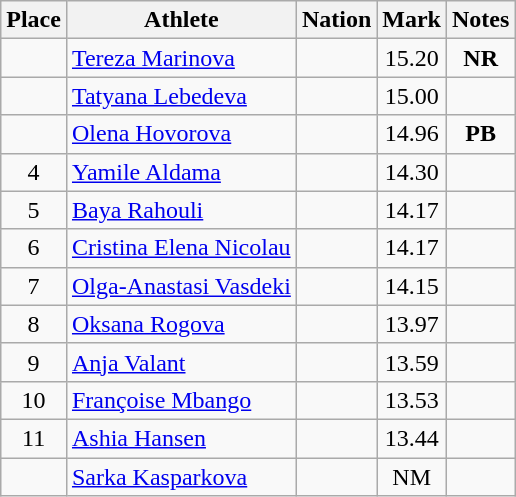<table class=wikitable>
<tr>
<th>Place</th>
<th>Athlete</th>
<th>Nation</th>
<th>Mark</th>
<th>Notes</th>
</tr>
<tr>
<td align=center></td>
<td align=left><a href='#'>Tereza Marinova</a></td>
<td align=left></td>
<td align=center>15.20</td>
<td align=center><strong>NR</strong></td>
</tr>
<tr>
<td align=center></td>
<td align=left><a href='#'>Tatyana Lebedeva</a></td>
<td align=left></td>
<td align=center>15.00</td>
<td align=center></td>
</tr>
<tr>
<td align=center></td>
<td align=left><a href='#'>Olena Hovorova</a></td>
<td align=left></td>
<td align=center>14.96</td>
<td align=center><strong>PB</strong></td>
</tr>
<tr>
<td align=center>4</td>
<td align=left><a href='#'>Yamile Aldama</a></td>
<td align=left></td>
<td align=center>14.30</td>
<td align=center></td>
</tr>
<tr>
<td align=center>5</td>
<td align=left><a href='#'>Baya Rahouli</a></td>
<td align=left></td>
<td align=center>14.17</td>
<td></td>
</tr>
<tr>
<td align=center>6</td>
<td align=left><a href='#'>Cristina Elena Nicolau</a></td>
<td align=left></td>
<td align=center>14.17</td>
<td align=center></td>
</tr>
<tr>
<td align=center>7</td>
<td align=left><a href='#'>Olga-Anastasi Vasdeki</a></td>
<td align=left></td>
<td align=center>14.15</td>
<td align=center></td>
</tr>
<tr>
<td align=center>8</td>
<td align=left><a href='#'>Oksana Rogova</a></td>
<td align=left></td>
<td align=center>13.97</td>
<td></td>
</tr>
<tr>
<td align=center>9</td>
<td align=left><a href='#'>Anja Valant</a></td>
<td align=left></td>
<td align=center>13.59</td>
<td></td>
</tr>
<tr>
<td align=center>10</td>
<td align=left><a href='#'>Françoise Mbango</a></td>
<td align=left></td>
<td align=center>13.53</td>
<td></td>
</tr>
<tr>
<td align=center>11</td>
<td align=left><a href='#'>Ashia Hansen</a></td>
<td align=left></td>
<td align=center>13.44</td>
<td></td>
</tr>
<tr>
<td align=center></td>
<td align=left><a href='#'>Sarka Kasparkova</a></td>
<td align=left></td>
<td align=center>NM</td>
<td></td>
</tr>
</table>
